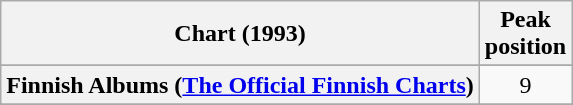<table class="wikitable sortable plainrowheaders">
<tr>
<th scope="col">Chart (1993)</th>
<th scope="col">Peak<br>position</th>
</tr>
<tr>
</tr>
<tr>
</tr>
<tr>
</tr>
<tr>
<th scope="row">Finnish Albums (<a href='#'>The Official Finnish Charts</a>)</th>
<td align="center">9</td>
</tr>
<tr>
</tr>
<tr>
</tr>
<tr>
</tr>
<tr>
</tr>
<tr>
</tr>
<tr>
</tr>
<tr>
</tr>
</table>
